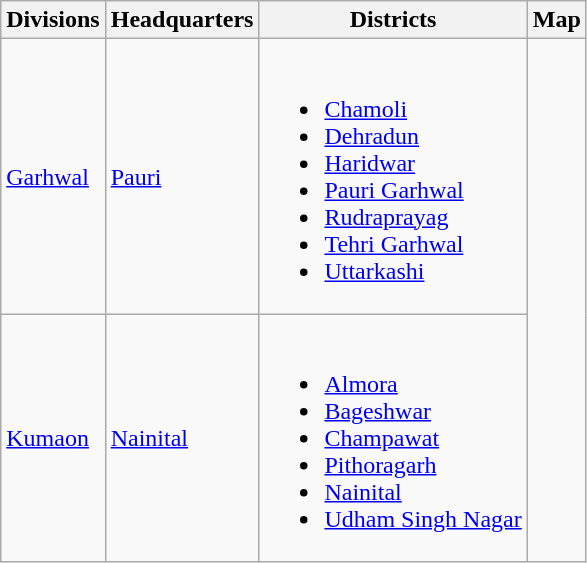<table class="wikitable">
<tr>
<th>Divisions</th>
<th>Headquarters</th>
<th>Districts</th>
<th>Map</th>
</tr>
<tr>
<td><a href='#'>Garhwal</a></td>
<td><a href='#'>Pauri</a></td>
<td><br><ul><li><a href='#'>Chamoli</a></li><li><a href='#'>Dehradun</a></li><li><a href='#'>Haridwar</a></li><li><a href='#'>Pauri Garhwal</a></li><li><a href='#'>Rudraprayag</a></li><li><a href='#'>Tehri Garhwal</a></li><li><a href='#'>Uttarkashi</a></li></ul></td>
<td rowspan="3"></td>
</tr>
<tr>
<td><a href='#'>Kumaon</a></td>
<td><a href='#'>Nainital</a></td>
<td><br><ul><li><a href='#'>Almora</a></li><li><a href='#'>Bageshwar</a></li><li><a href='#'>Champawat</a></li><li><a href='#'>Pithoragarh</a></li><li><a href='#'>Nainital</a></li><li><a href='#'>Udham Singh Nagar</a></li></ul></td>
</tr>
</table>
